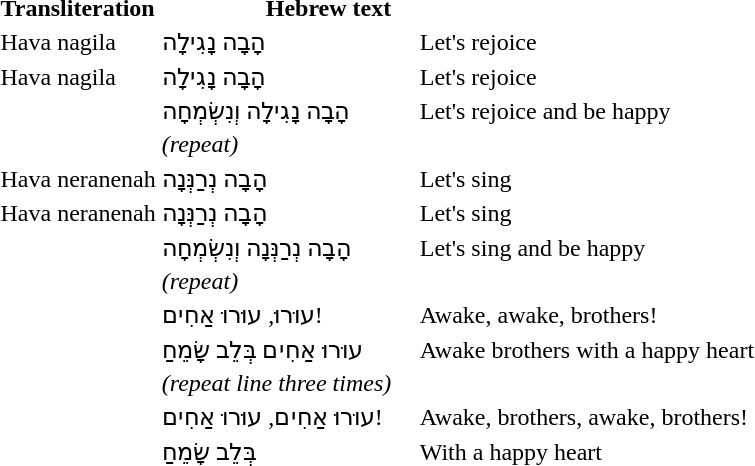<table>
<tr>
<th style="text-align: left;">Transliteration</th>
<th style="text-align: right;">Hebrew text</th>
<th> </th>
</tr>
<tr>
<td>Hava nagila</td>
<td><div>הָבָה נָגִילָה</div></td>
<td style="padding-left: 1em;">Let's rejoice</td>
</tr>
<tr>
<td>Hava nagila</td>
<td><div>הָבָה נָגִילָה</div></td>
<td style="padding-left: 1em;">Let's rejoice</td>
</tr>
<tr>
<td></td>
<td><div>הָבָה נָגִילָה וְנִשְׂמְחָה</div></td>
<td style="padding-left: 1em;">Let's rejoice and be happy</td>
</tr>
<tr>
<td> </td>
<td><em>(repeat)</em></td>
<td> </td>
</tr>
<tr>
<td>Hava neranenah</td>
<td><div>הָבָה נְרַנְּנָה</div></td>
<td style="padding-left: 1em;">Let's sing</td>
</tr>
<tr>
<td>Hava neranenah</td>
<td><div>הָבָה נְרַנְּנָה</div></td>
<td style="padding-left: 1em;">Let's sing</td>
</tr>
<tr>
<td></td>
<td><div>הָבָה נְרַנְּנָה וְנִשְׂמְחָה</div></td>
<td style="padding-left: 1em;">Let's sing and be happy</td>
</tr>
<tr>
<td> </td>
<td><em>(repeat)</em></td>
<td> </td>
</tr>
<tr>
<td></td>
<td><div>עוּרוּ, עוּרוּ אַחִים!</div></td>
<td style="padding-left: 1em;">Awake, awake, brothers!</td>
</tr>
<tr>
<td></td>
<td><div>עוּרוּ אַחִים בְּלֵב שָׂמֵחַ</div></td>
<td style="padding-left: 1em;">Awake brothers with a happy heart</td>
</tr>
<tr>
<td> </td>
<td><em>(repeat line three times)</em></td>
<td> </td>
</tr>
<tr>
<td></td>
<td><div>עוּרוּ אַחִים, עוּרוּ אַחִים!</div></td>
<td style="padding-left: 1em;">Awake, brothers, awake, brothers!</td>
</tr>
<tr>
<td></td>
<td><div>בְּלֵב שָׂמֵחַ</div></td>
<td style="padding-left: 1em;">With a happy heart</td>
</tr>
</table>
